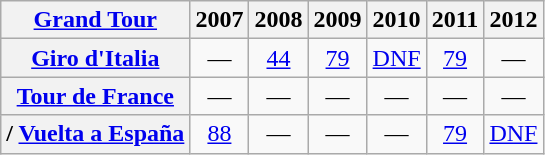<table class="wikitable plainrowheaders">
<tr>
<th scope="col"><a href='#'>Grand Tour</a></th>
<th scope="col">2007</th>
<th scope="col">2008</th>
<th scope="col">2009</th>
<th scope="col">2010</th>
<th scope="col">2011</th>
<th scope="col">2012</th>
</tr>
<tr style="text-align:center;">
<th scope="row"> <a href='#'>Giro d'Italia</a></th>
<td>—</td>
<td><a href='#'>44</a></td>
<td><a href='#'>79</a></td>
<td><a href='#'>DNF</a></td>
<td><a href='#'>79</a></td>
<td>—</td>
</tr>
<tr style="text-align:center;">
<th scope="row"> <a href='#'>Tour de France</a></th>
<td>—</td>
<td>—</td>
<td>—</td>
<td>—</td>
<td>—</td>
<td>—</td>
</tr>
<tr style="text-align:center;">
<th scope="row">/ <a href='#'>Vuelta a España</a></th>
<td><a href='#'>88</a></td>
<td>—</td>
<td>—</td>
<td>—</td>
<td><a href='#'>79</a></td>
<td><a href='#'>DNF</a></td>
</tr>
</table>
